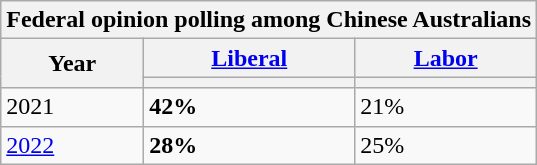<table class="wikitable">
<tr>
<th colspan="3">Federal opinion polling among Chinese Australians</th>
</tr>
<tr>
<th rowspan="2">Year</th>
<th><a href='#'>Liberal</a></th>
<th><a href='#'>Labor</a></th>
</tr>
<tr>
<th></th>
<th></th>
</tr>
<tr>
<td>2021</td>
<td><strong>42%</strong></td>
<td>21%</td>
</tr>
<tr>
<td><a href='#'>2022</a></td>
<td><strong>28%</strong></td>
<td>25%</td>
</tr>
</table>
